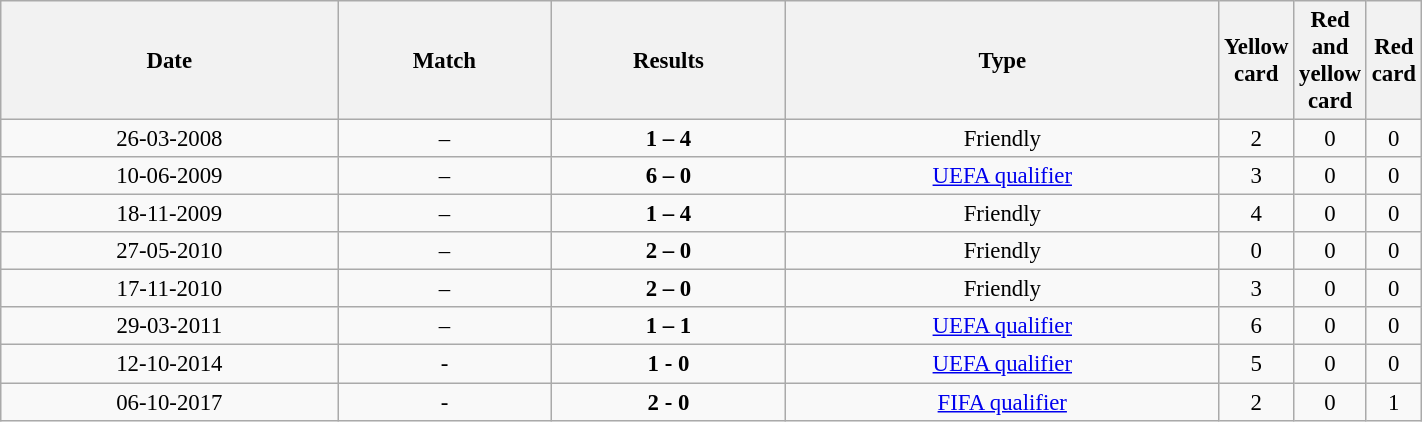<table class="wikitable" style=" text-align:center; font-size:95%;" width="75%">
<tr>
<th>Date</th>
<th>Match</th>
<th>Results</th>
<th>Type</th>
<th width=20>Yellow card</th>
<th width=20>Red and yellow card</th>
<th width=20>Red card</th>
</tr>
<tr>
<td>26-03-2008</td>
<td> – </td>
<td><strong>1 – 4</strong></td>
<td>Friendly</td>
<td>2</td>
<td>0</td>
<td>0</td>
</tr>
<tr>
<td>10-06-2009</td>
<td> – </td>
<td><strong>6 – 0</strong></td>
<td><a href='#'>UEFA qualifier</a></td>
<td>3</td>
<td>0</td>
<td>0</td>
</tr>
<tr>
<td>18-11-2009</td>
<td> – </td>
<td><strong>1 – 4</strong></td>
<td>Friendly</td>
<td>4</td>
<td>0</td>
<td>0</td>
</tr>
<tr>
<td>27-05-2010</td>
<td> – </td>
<td><strong>2 – 0</strong></td>
<td>Friendly</td>
<td>0</td>
<td>0</td>
<td>0</td>
</tr>
<tr>
<td>17-11-2010</td>
<td> – </td>
<td><strong>2 – 0</strong></td>
<td>Friendly</td>
<td>3</td>
<td>0</td>
<td>0</td>
</tr>
<tr>
<td>29-03-2011</td>
<td> – </td>
<td><strong>1 – 1</strong></td>
<td><a href='#'>UEFA qualifier</a></td>
<td>6</td>
<td>0</td>
<td>0</td>
</tr>
<tr>
<td>12-10-2014</td>
<td> - </td>
<td><strong>1 - 0</strong></td>
<td><a href='#'>UEFA qualifier</a></td>
<td>5</td>
<td>0</td>
<td>0</td>
</tr>
<tr>
<td>06-10-2017</td>
<td> - </td>
<td><strong>2 - 0</strong></td>
<td><a href='#'>FIFA qualifier</a></td>
<td>2</td>
<td>0</td>
<td>1</td>
</tr>
</table>
